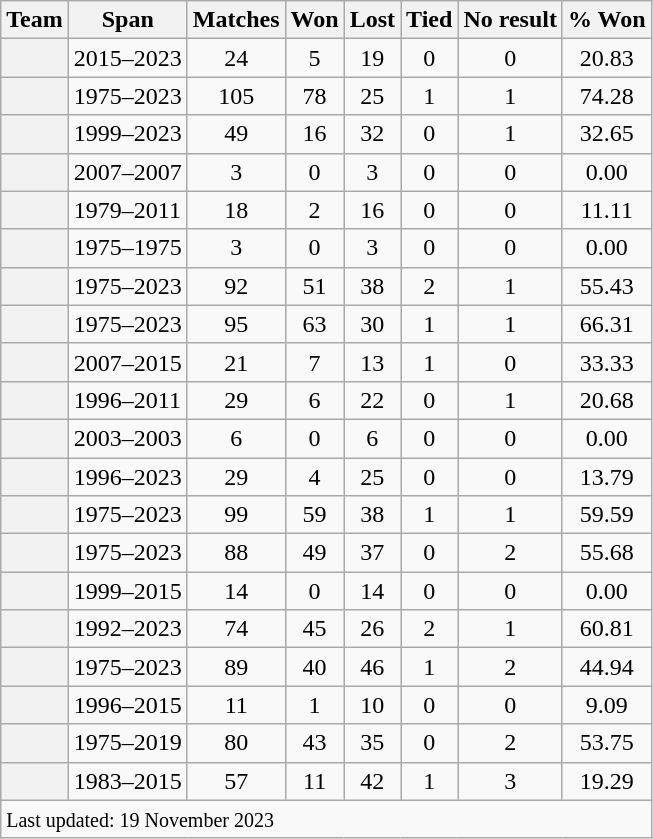<table class="wikitable plainrowheaders sortable">
<tr>
<th scope=col>Team</th>
<th scope=col>Span</th>
<th scope=col>Matches</th>
<th scope=col>Won</th>
<th scope=col>Lost</th>
<th scope=col>Tied</th>
<th scope=col>No result</th>
<th scope=col>% Won</th>
</tr>
<tr align=center>
<th scope=row></th>
<td align=left>2015–2023</td>
<td>24</td>
<td>5</td>
<td>19</td>
<td>0</td>
<td>0</td>
<td>20.83</td>
</tr>
<tr align=center>
<th scope=row></th>
<td align=left>1975–2023</td>
<td>105</td>
<td>78</td>
<td>25</td>
<td>1</td>
<td>1</td>
<td>74.28</td>
</tr>
<tr align=center>
<th scope=row></th>
<td align=left>1999–2023</td>
<td>49</td>
<td>16</td>
<td>32</td>
<td>0</td>
<td>1</td>
<td>32.65</td>
</tr>
<tr align=center>
<th scope=row></th>
<td align=left>2007–2007</td>
<td>3</td>
<td>0</td>
<td>3</td>
<td>0</td>
<td>0</td>
<td>0.00</td>
</tr>
<tr align=center>
<th scope=row></th>
<td align=left>1979–2011</td>
<td>18</td>
<td>2</td>
<td>16</td>
<td>0</td>
<td>0</td>
<td>11.11</td>
</tr>
<tr align=center>
<th scope=row></th>
<td align=left>1975–1975</td>
<td>3</td>
<td>0</td>
<td>3</td>
<td>0</td>
<td>0</td>
<td>0.00</td>
</tr>
<tr align=center>
<th scope=row></th>
<td align=left>1975–2023</td>
<td>92</td>
<td>51</td>
<td>38</td>
<td>2</td>
<td>1</td>
<td>55.43</td>
</tr>
<tr align=center>
<th scope=row></th>
<td align=left>1975–2023</td>
<td>95</td>
<td>63</td>
<td>30</td>
<td>1</td>
<td>1</td>
<td>66.31</td>
</tr>
<tr align=center>
<th scope=row></th>
<td align=left>2007–2015</td>
<td>21</td>
<td>7</td>
<td>13</td>
<td>1</td>
<td>0</td>
<td>33.33</td>
</tr>
<tr align=center>
<th scope=row></th>
<td align=left>1996–2011</td>
<td>29</td>
<td>6</td>
<td>22</td>
<td>0</td>
<td>1</td>
<td>20.68</td>
</tr>
<tr align=center>
<th scope=row></th>
<td align=left>2003–2003</td>
<td>6</td>
<td>0</td>
<td>6</td>
<td>0</td>
<td>0</td>
<td>0.00</td>
</tr>
<tr align=center>
<th scope=row></th>
<td align=left>1996–2023</td>
<td>29</td>
<td>4</td>
<td>25</td>
<td>0</td>
<td>0</td>
<td>13.79</td>
</tr>
<tr align=center>
<th scope=row></th>
<td align=left>1975–2023</td>
<td>99</td>
<td>59</td>
<td>38</td>
<td>1</td>
<td>1</td>
<td>59.59</td>
</tr>
<tr align=center>
<th scope=row></th>
<td align=left>1975–2023</td>
<td>88</td>
<td>49</td>
<td>37</td>
<td>0</td>
<td>2</td>
<td>55.68</td>
</tr>
<tr align=center>
<th scope=row></th>
<td align=left>1999–2015</td>
<td>14</td>
<td>0</td>
<td>14</td>
<td>0</td>
<td>0</td>
<td>0.00</td>
</tr>
<tr align=center>
<th scope=row></th>
<td align=left>1992–2023</td>
<td>74</td>
<td>45</td>
<td>26</td>
<td>2</td>
<td>1</td>
<td>60.81</td>
</tr>
<tr align=center>
<th scope=row></th>
<td align=left>1975–2023</td>
<td>89</td>
<td>40</td>
<td>46</td>
<td>1</td>
<td>2</td>
<td>44.94</td>
</tr>
<tr align=center>
<th scope=row></th>
<td align=left>1996–2015</td>
<td>11</td>
<td>1</td>
<td>10</td>
<td>0</td>
<td>0</td>
<td>9.09</td>
</tr>
<tr align=center>
<th scope=row></th>
<td align=left>1975–2019</td>
<td>80</td>
<td>43</td>
<td>35</td>
<td>0</td>
<td>2</td>
<td>53.75</td>
</tr>
<tr align=center>
<th scope=row></th>
<td align=left>1983–2015</td>
<td>57</td>
<td>11</td>
<td>42</td>
<td>1</td>
<td>3</td>
<td>19.29</td>
</tr>
<tr class=sortbottom>
<td colspan=8><small>Last updated: 19 November 2023</small></td>
</tr>
</table>
